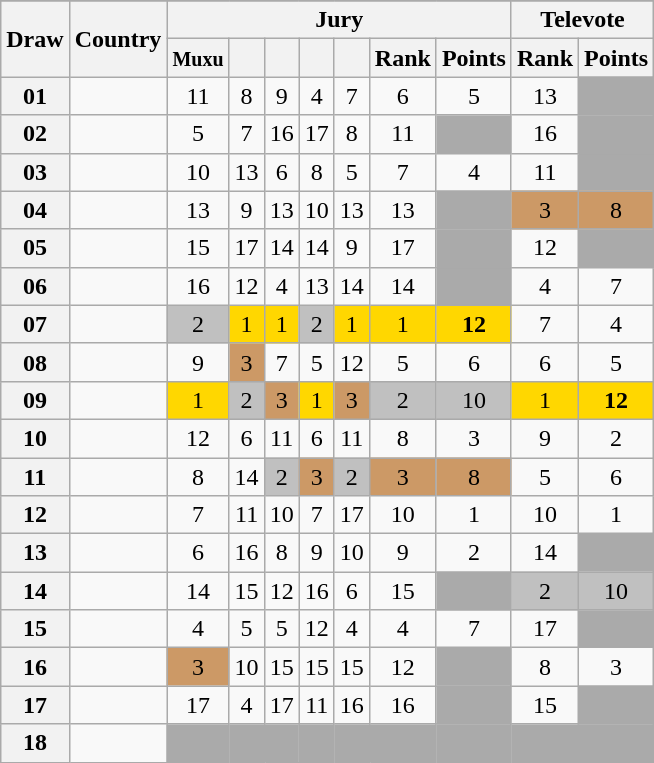<table class="sortable wikitable collapsible plainrowheaders" style="text-align:center;">
<tr>
</tr>
<tr>
<th scope="col" rowspan="2">Draw</th>
<th scope="col" rowspan="2">Country</th>
<th scope="col" colspan="7">Jury</th>
<th scope="col" colspan="2">Televote</th>
</tr>
<tr>
<th scope="col"><small>Muxu</small></th>
<th scope="col"><small></small></th>
<th scope="col"><small></small></th>
<th scope="col"><small></small></th>
<th scope="col"><small></small></th>
<th scope="col">Rank</th>
<th scope="col">Points</th>
<th scope="col">Rank</th>
<th scope="col">Points</th>
</tr>
<tr>
<th scope="row" style="text-align:center;">01</th>
<td style="text-align:left;"></td>
<td>11</td>
<td>8</td>
<td>9</td>
<td>4</td>
<td>7</td>
<td>6</td>
<td>5</td>
<td>13</td>
<td style="background:#AAAAAA;"></td>
</tr>
<tr>
<th scope="row" style="text-align:center;">02</th>
<td style="text-align:left;"></td>
<td>5</td>
<td>7</td>
<td>16</td>
<td>17</td>
<td>8</td>
<td>11</td>
<td style="background:#AAAAAA;"></td>
<td>16</td>
<td style="background:#AAAAAA;"></td>
</tr>
<tr>
<th scope="row" style="text-align:center;">03</th>
<td style="text-align:left;"></td>
<td>10</td>
<td>13</td>
<td>6</td>
<td>8</td>
<td>5</td>
<td>7</td>
<td>4</td>
<td>11</td>
<td style="background:#AAAAAA;"></td>
</tr>
<tr>
<th scope="row" style="text-align:center;">04</th>
<td style="text-align:left;"></td>
<td>13</td>
<td>9</td>
<td>13</td>
<td>10</td>
<td>13</td>
<td>13</td>
<td style="background:#AAAAAA;"></td>
<td style="background:#CC9966;">3</td>
<td style="background:#CC9966;">8</td>
</tr>
<tr>
<th scope="row" style="text-align:center;">05</th>
<td style="text-align:left;"></td>
<td>15</td>
<td>17</td>
<td>14</td>
<td>14</td>
<td>9</td>
<td>17</td>
<td style="background:#AAAAAA;"></td>
<td>12</td>
<td style="background:#AAAAAA;"></td>
</tr>
<tr>
<th scope="row" style="text-align:center;">06</th>
<td style="text-align:left;"></td>
<td>16</td>
<td>12</td>
<td>4</td>
<td>13</td>
<td>14</td>
<td>14</td>
<td style="background:#AAAAAA;"></td>
<td>4</td>
<td>7</td>
</tr>
<tr>
<th scope="row" style="text-align:center;">07</th>
<td style="text-align:left;"></td>
<td style="background:silver;">2</td>
<td style="background:gold;">1</td>
<td style="background:gold;">1</td>
<td style="background:silver;">2</td>
<td style="background:gold;">1</td>
<td style="background:gold;">1</td>
<td style="background:gold;"><strong>12</strong></td>
<td>7</td>
<td>4</td>
</tr>
<tr>
<th scope="row" style="text-align:center;">08</th>
<td style="text-align:left;"></td>
<td>9</td>
<td style="background:#CC9966;">3</td>
<td>7</td>
<td>5</td>
<td>12</td>
<td>5</td>
<td>6</td>
<td>6</td>
<td>5</td>
</tr>
<tr>
<th scope="row" style="text-align:center;">09</th>
<td style="text-align:left;"></td>
<td style="background:gold;">1</td>
<td style="background:silver;">2</td>
<td style="background:#CC9966;">3</td>
<td style="background:gold;">1</td>
<td style="background:#CC9966;">3</td>
<td style="background:silver;">2</td>
<td style="background:silver;">10</td>
<td style="background:gold;">1</td>
<td style="background:gold;"><strong>12</strong></td>
</tr>
<tr>
<th scope="row" style="text-align:center;">10</th>
<td style="text-align:left;"></td>
<td>12</td>
<td>6</td>
<td>11</td>
<td>6</td>
<td>11</td>
<td>8</td>
<td>3</td>
<td>9</td>
<td>2</td>
</tr>
<tr>
<th scope="row" style="text-align:center;">11</th>
<td style="text-align:left;"></td>
<td>8</td>
<td>14</td>
<td style="background:silver;">2</td>
<td style="background:#CC9966;">3</td>
<td style="background:silver;">2</td>
<td style="background:#CC9966;">3</td>
<td style="background:#CC9966;">8</td>
<td>5</td>
<td>6</td>
</tr>
<tr>
<th scope="row" style="text-align:center;">12</th>
<td style="text-align:left;"></td>
<td>7</td>
<td>11</td>
<td>10</td>
<td>7</td>
<td>17</td>
<td>10</td>
<td>1</td>
<td>10</td>
<td>1</td>
</tr>
<tr>
<th scope="row" style="text-align:center;">13</th>
<td style="text-align:left;"></td>
<td>6</td>
<td>16</td>
<td>8</td>
<td>9</td>
<td>10</td>
<td>9</td>
<td>2</td>
<td>14</td>
<td style="background:#AAAAAA;"></td>
</tr>
<tr>
<th scope="row" style="text-align:center;">14</th>
<td style="text-align:left;"></td>
<td>14</td>
<td>15</td>
<td>12</td>
<td>16</td>
<td>6</td>
<td>15</td>
<td style="background:#AAAAAA;"></td>
<td style="background:silver;">2</td>
<td style="background:silver;">10</td>
</tr>
<tr>
<th scope="row" style="text-align:center;">15</th>
<td style="text-align:left;"></td>
<td>4</td>
<td>5</td>
<td>5</td>
<td>12</td>
<td>4</td>
<td>4</td>
<td>7</td>
<td>17</td>
<td style="background:#AAAAAA;"></td>
</tr>
<tr>
<th scope="row" style="text-align:center;">16</th>
<td style="text-align:left;"></td>
<td style="background:#CC9966;">3</td>
<td>10</td>
<td>15</td>
<td>15</td>
<td>15</td>
<td>12</td>
<td style="background:#AAAAAA;"></td>
<td>8</td>
<td>3</td>
</tr>
<tr>
<th scope="row" style="text-align:center;">17</th>
<td style="text-align:left;"></td>
<td>17</td>
<td>4</td>
<td>17</td>
<td>11</td>
<td>16</td>
<td>16</td>
<td style="background:#AAAAAA;"></td>
<td>15</td>
<td style="background:#AAAAAA;"></td>
</tr>
<tr class="sortbottom">
<th scope="row" style="text-align:center;">18</th>
<td style="text-align:left;"></td>
<td style="background:#AAAAAA;"></td>
<td style="background:#AAAAAA;"></td>
<td style="background:#AAAAAA;"></td>
<td style="background:#AAAAAA;"></td>
<td style="background:#AAAAAA;"></td>
<td style="background:#AAAAAA;"></td>
<td style="background:#AAAAAA;"></td>
<td style="background:#AAAAAA;"></td>
<td style="background:#AAAAAA;"></td>
</tr>
</table>
